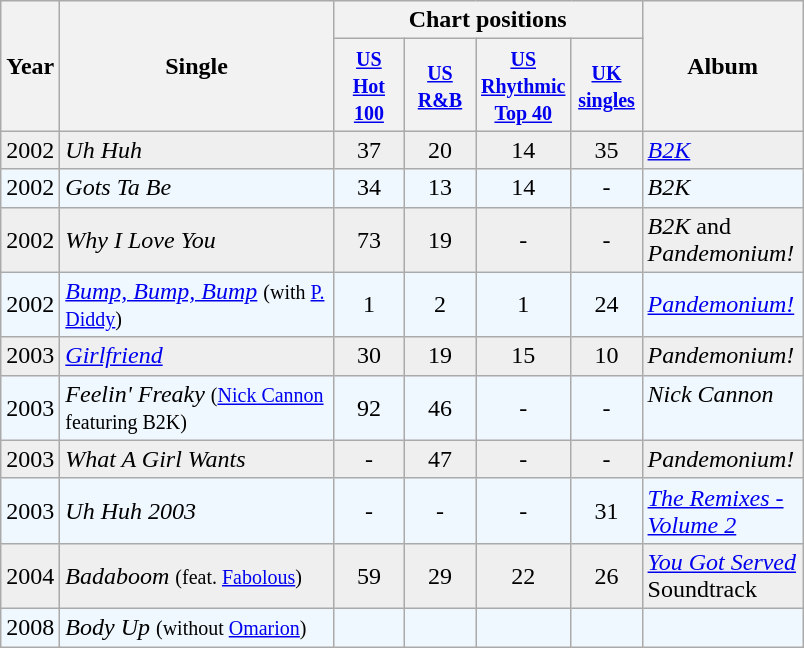<table class="wikitable">
<tr style="background:#ebf5ff;">
<th style="width:30px;" rowspan="2">Year</th>
<th style="width:175px;" rowspan="2">Single</th>
<th colspan="4">Chart positions</th>
<th style="width:100px;" rowspan="2">Album</th>
</tr>
<tr style="background:#ddd;">
<th style="width:40px;"><small><a href='#'>US Hot 100</a></small></th>
<th style="width:40px;"><small><a href='#'>US R&B</a></small></th>
<th style="width:40px;"><small><a href='#'>US Rhythmic Top 40</a></small></th>
<th style="width:40px;"><small><a href='#'>UK singles</a></small></th>
</tr>
<tr style="background:#efefef;">
<td align="left">2002</td>
<td align="left"><em>Uh Huh</em></td>
<td style="text-align:center;">37</td>
<td style="text-align:center;">20</td>
<td style="text-align:center;">14</td>
<td style="text-align:center;">35</td>
<td style="text-align:left; vertical-align:top;"><em><a href='#'>B2K</a></em></td>
</tr>
<tr style="background:#f0f8ff;">
<td align="left">2002</td>
<td align="left"><em>Gots Ta Be</em></td>
<td style="text-align:center;">34</td>
<td style="text-align:center;">13</td>
<td style="text-align:center;">14</td>
<td style="text-align:center;">-</td>
<td style="text-align:left; vertical-align:top;"><em>B2K</em></td>
</tr>
<tr style="background:#efefef;">
<td align="left">2002</td>
<td align="left"><em>Why I Love You</em></td>
<td style="text-align:center;">73</td>
<td style="text-align:center;">19</td>
<td style="text-align:center;">-</td>
<td style="text-align:center;">-</td>
<td style="text-align:left; vertical-align:top;"><em>B2K</em> and <em>Pandemonium!</em></td>
</tr>
<tr style="background:#f0f8ff;">
<td align="left">2002</td>
<td align="left"><em><a href='#'>Bump, Bump, Bump</a></em> <small>(with <a href='#'>P. Diddy</a>)</small></td>
<td style="text-align:center;">1</td>
<td style="text-align:center;">2</td>
<td style="text-align:center;">1</td>
<td style="text-align:center;">24</td>
<td style="text-align:left;"><em><a href='#'>Pandemonium!</a></em></td>
</tr>
<tr style="background:#efefef;">
<td align="left">2003</td>
<td align="left"><em><a href='#'>Girlfriend</a></em></td>
<td style="text-align:center;">30</td>
<td style="text-align:center;">19</td>
<td style="text-align:center;">15</td>
<td style="text-align:center;">10</td>
<td style="text-align:left; vertical-align:top;"><em>Pandemonium!</em></td>
</tr>
<tr style="background:#f0f8ff;">
<td align="left">2003</td>
<td align="left"><em>Feelin' Freaky</em> <small>(<a href='#'>Nick Cannon</a> featuring B2K)</small></td>
<td style="text-align:center;">92</td>
<td style="text-align:center;">46</td>
<td style="text-align:center;">-</td>
<td style="text-align:center;">-</td>
<td style="text-align:left; vertical-align:top;"><em>Nick Cannon</em></td>
</tr>
<tr style="background:#efefef;">
<td align="left">2003</td>
<td align="left"><em>What A Girl Wants</em></td>
<td style="text-align:center;">-</td>
<td style="text-align:center;">47</td>
<td style="text-align:center;">-</td>
<td style="text-align:center;">-</td>
<td style="text-align:left; vertical-align:top;"><em>Pandemonium!</em></td>
</tr>
<tr style="background:#f0f8ff;">
<td align="left">2003</td>
<td align="left"><em>Uh Huh 2003</em></td>
<td style="text-align:center;">-</td>
<td style="text-align:center;">-</td>
<td style="text-align:center;">-</td>
<td style="text-align:center;">31</td>
<td style="text-align:left; vertical-align:top;"><em><a href='#'>The Remixes - Volume 2</a></em></td>
</tr>
<tr style="background:#efefef;">
<td align="left">2004</td>
<td align="left"><em>Badaboom</em> <small>(feat. <a href='#'>Fabolous</a>)</small></td>
<td style="text-align:center;">59</td>
<td style="text-align:center;">29</td>
<td style="text-align:center;">22</td>
<td style="text-align:center;">26</td>
<td style="text-align:left; vertical-align:top;"><em><a href='#'>You Got Served</a></em> Soundtrack</td>
</tr>
<tr style="background:#f0f8ff;">
<td align="left">2008</td>
<td align="left"><em>Body Up</em> <small>(without <a href='#'>Omarion</a>)</small></td>
<td style="text-align:center;"></td>
<td style="text-align:center;"></td>
<td style="text-align:center;"></td>
<td style="text-align:center;"></td>
<td style="text-align:center;"></td>
</tr>
</table>
